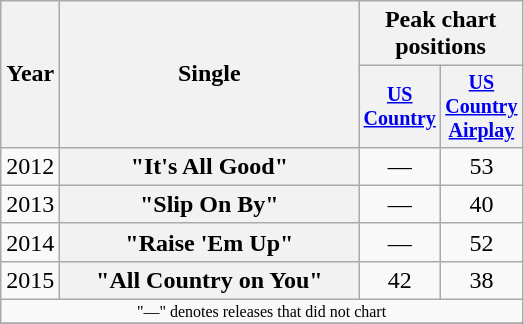<table class="wikitable plainrowheaders" style="text-align:center;">
<tr>
<th rowspan="2">Year</th>
<th rowspan="2" style="width:12em;">Single</th>
<th colspan="2">Peak chart<br>positions</th>
</tr>
<tr style="font-size:smaller;">
<th width="45"><a href='#'>US Country</a></th>
<th width="45"><a href='#'>US Country Airplay</a></th>
</tr>
<tr>
<td>2012</td>
<th scope="row">"It's All Good"</th>
<td>—</td>
<td>53</td>
</tr>
<tr>
<td>2013</td>
<th scope="row">"Slip On By"</th>
<td>—</td>
<td>40</td>
</tr>
<tr>
<td>2014</td>
<th scope="row">"Raise 'Em Up"</th>
<td>—</td>
<td>52</td>
</tr>
<tr>
<td>2015</td>
<th scope="row">"All Country on You"</th>
<td>42</td>
<td>38</td>
</tr>
<tr>
<td colspan="4" style="font-size:8pt">"—" denotes releases that did not chart</td>
</tr>
<tr>
</tr>
</table>
